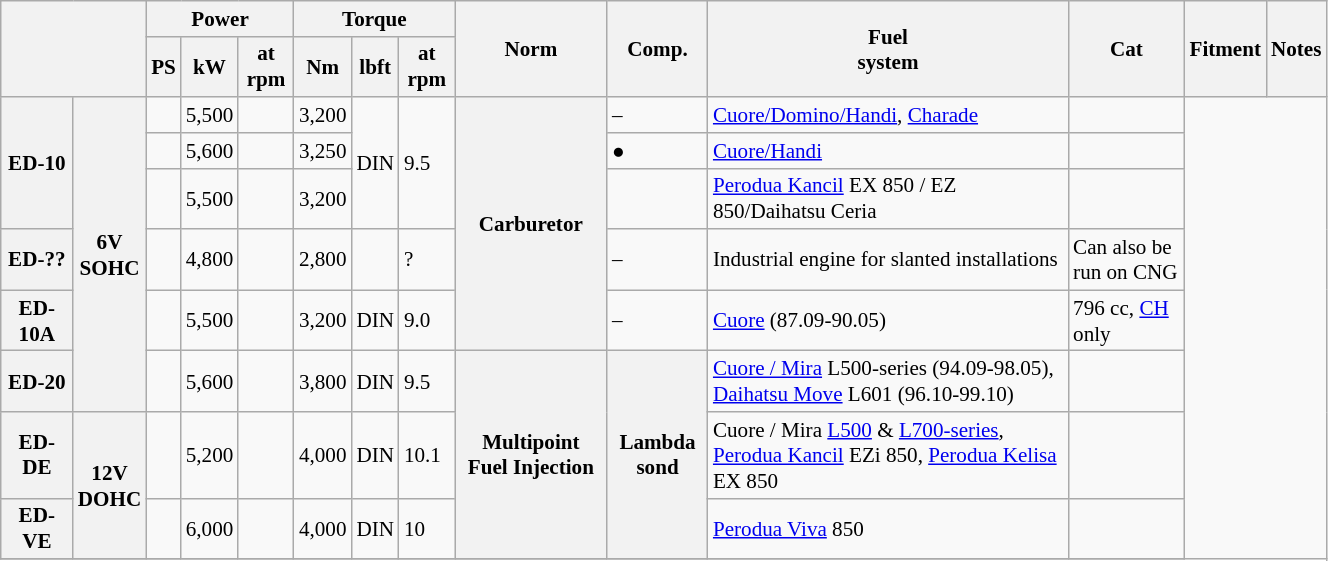<table class="wikitable" width="70%" style="font-size:88%;">
<tr>
<th rowspan="2" colspan="2"></th>
<th colspan="3">Power</th>
<th colspan="3">Torque</th>
<th rowspan="2">Norm</th>
<th rowspan="2">Comp.</th>
<th rowspan="2">Fuel<br>system</th>
<th rowspan="2">Cat</th>
<th rowspan="2">Fitment</th>
<th rowspan="2">Notes</th>
</tr>
<tr>
<th>PS</th>
<th>kW</th>
<th>at rpm</th>
<th>Nm</th>
<th>lbft</th>
<th>at rpm</th>
</tr>
<tr>
<th rowspan="3">ED-10</th>
<th rowspan="6">6V<br>SOHC</th>
<td></td>
<td>5,500</td>
<td></td>
<td>3,200</td>
<td rowspan="3">DIN</td>
<td rowspan="3">9.5</td>
<th rowspan="5">Carburetor</th>
<td>–</td>
<td><a href='#'>Cuore/Domino/Handi</a>, <a href='#'>Charade</a></td>
<td></td>
</tr>
<tr>
<td></td>
<td>5,600</td>
<td></td>
<td>3,250</td>
<td>●</td>
<td><a href='#'>Cuore/Handi</a></td>
<td></td>
</tr>
<tr>
<td></td>
<td>5,500</td>
<td></td>
<td>3,200</td>
<td></td>
<td><a href='#'>Perodua Kancil</a> EX 850 / EZ 850/Daihatsu Ceria</td>
<td></td>
</tr>
<tr>
<th>ED-??</th>
<td></td>
<td>4,800</td>
<td></td>
<td>2,800</td>
<td></td>
<td>?</td>
<td>–</td>
<td>Industrial engine for slanted installations</td>
<td>Can also be run on CNG</td>
</tr>
<tr>
<th>ED-10A</th>
<td></td>
<td>5,500</td>
<td></td>
<td>3,200</td>
<td>DIN</td>
<td>9.0</td>
<td>–</td>
<td><a href='#'>Cuore</a> (87.09-90.05)</td>
<td>796 cc, <a href='#'>CH</a> only</td>
</tr>
<tr>
<th>ED-20</th>
<td></td>
<td>5,600</td>
<td></td>
<td>3,800</td>
<td>DIN</td>
<td>9.5</td>
<th rowspan="3">Multipoint Fuel Injection</th>
<th rowspan="3">Lambda sond</th>
<td><a href='#'>Cuore / Mira</a> L500-series (94.09-98.05), <a href='#'>Daihatsu Move</a> L601 (96.10-99.10)</td>
<td></td>
</tr>
<tr>
<th>ED-DE</th>
<th rowspan="2">12V<br>DOHC</th>
<td></td>
<td>5,200</td>
<td></td>
<td>4,000</td>
<td>DIN</td>
<td>10.1</td>
<td>Cuore / Mira <a href='#'>L500</a> & <a href='#'>L700-series</a>, <a href='#'>Perodua Kancil</a> EZi 850, <a href='#'>Perodua Kelisa</a> EX 850</td>
<td></td>
</tr>
<tr>
<th>ED-VE</th>
<td></td>
<td>6,000</td>
<td></td>
<td>4,000</td>
<td>DIN</td>
<td>10</td>
<td><a href='#'>Perodua Viva</a> 850</td>
<td></td>
</tr>
<tr>
</tr>
</table>
